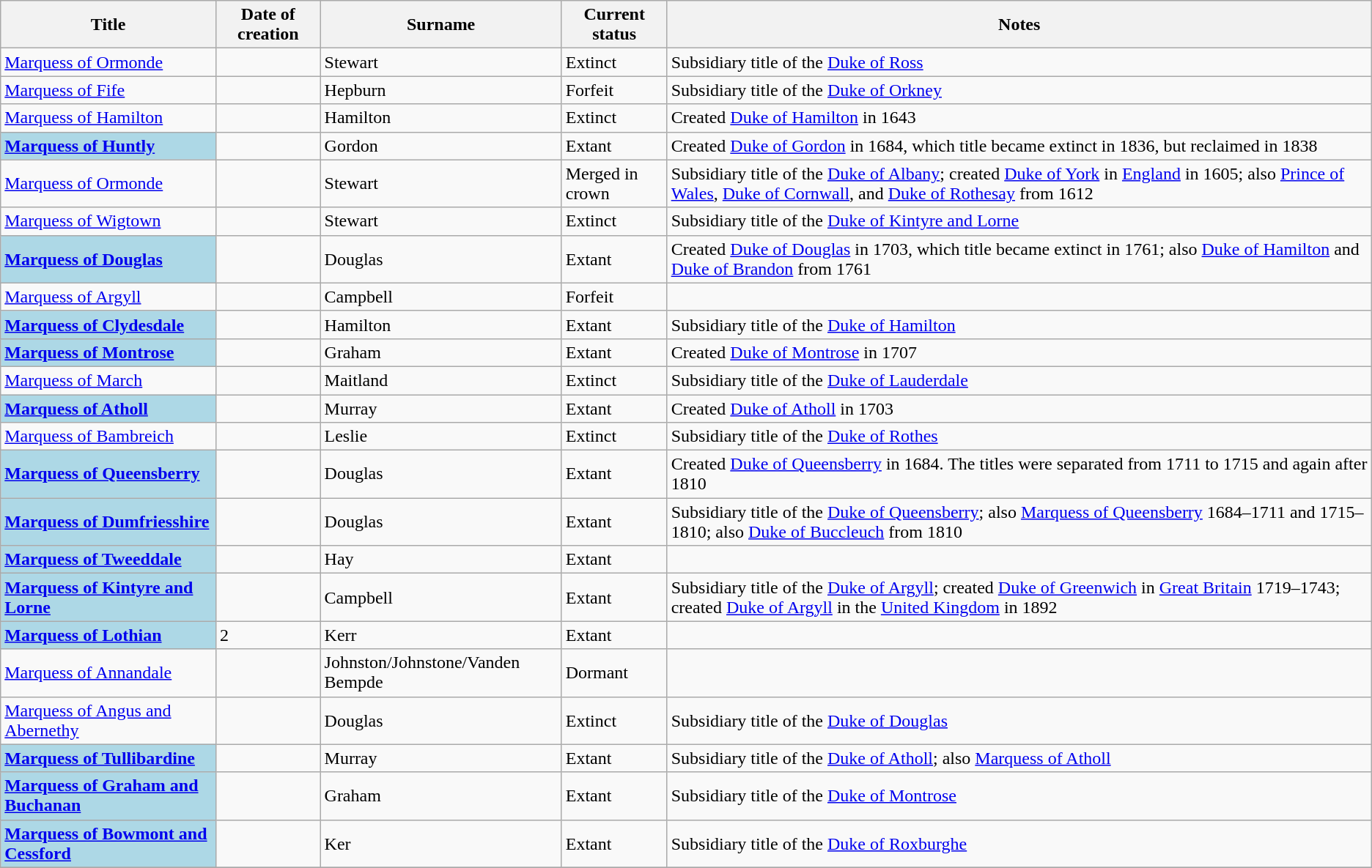<table class="wikitable sortable">
<tr>
<th>Title</th>
<th>Date of creation</th>
<th>Surname</th>
<th>Current status</th>
<th>Notes</th>
</tr>
<tr>
<td><a href='#'>Marquess of Ormonde</a></td>
<td></td>
<td>Stewart</td>
<td>Extinct </td>
<td>Subsidiary title of the <a href='#'>Duke of Ross</a></td>
</tr>
<tr>
<td><a href='#'>Marquess of Fife</a></td>
<td></td>
<td>Hepburn</td>
<td>Forfeit </td>
<td>Subsidiary title of the <a href='#'>Duke of Orkney</a></td>
</tr>
<tr>
<td><a href='#'>Marquess of Hamilton</a></td>
<td></td>
<td>Hamilton</td>
<td>Extinct </td>
<td>Created <a href='#'>Duke of Hamilton</a> in 1643</td>
</tr>
<tr>
<td style="background:#ADD8E6;"><strong><a href='#'>Marquess of Huntly</a></strong></td>
<td></td>
<td>Gordon</td>
<td>Extant</td>
<td>Created <a href='#'>Duke of Gordon</a> in 1684, which title became extinct in 1836, but reclaimed in 1838</td>
</tr>
<tr>
<td><a href='#'>Marquess of Ormonde</a></td>
<td></td>
<td>Stewart</td>
<td>Merged in crown </td>
<td>Subsidiary title of the <a href='#'>Duke of Albany</a>; created <a href='#'>Duke of York</a> in <a href='#'>England</a> in 1605; also <a href='#'>Prince of Wales</a>, <a href='#'>Duke of Cornwall</a>, and <a href='#'>Duke of Rothesay</a> from 1612</td>
</tr>
<tr>
<td><a href='#'>Marquess of Wigtown</a></td>
<td></td>
<td>Stewart</td>
<td>Extinct </td>
<td>Subsidiary title of the <a href='#'>Duke of Kintyre and Lorne</a></td>
</tr>
<tr>
<td style="background:#ADD8E6;"><strong><a href='#'>Marquess of Douglas</a></strong></td>
<td></td>
<td>Douglas</td>
<td>Extant</td>
<td>Created <a href='#'>Duke of Douglas</a> in 1703, which title became extinct in 1761; also <a href='#'>Duke of Hamilton</a> and <a href='#'>Duke of Brandon</a> from 1761</td>
</tr>
<tr>
<td><a href='#'>Marquess of Argyll</a></td>
<td></td>
<td>Campbell</td>
<td>Forfeit </td>
<td> </td>
</tr>
<tr>
<td style="background:#ADD8E6;"><strong><a href='#'>Marquess of Clydesdale</a></strong></td>
<td></td>
<td>Hamilton</td>
<td>Extant</td>
<td>Subsidiary title of the <a href='#'>Duke of Hamilton</a></td>
</tr>
<tr>
<td style="background:#ADD8E6;"><strong><a href='#'>Marquess of Montrose</a></strong></td>
<td></td>
<td>Graham</td>
<td>Extant</td>
<td>Created <a href='#'>Duke of Montrose</a> in 1707</td>
</tr>
<tr>
<td><a href='#'>Marquess of March</a></td>
<td></td>
<td>Maitland</td>
<td>Extinct </td>
<td>Subsidiary title of the <a href='#'>Duke of Lauderdale</a></td>
</tr>
<tr>
<td style="background:#ADD8E6;"><strong><a href='#'>Marquess of Atholl</a></strong></td>
<td></td>
<td>Murray</td>
<td>Extant</td>
<td>Created <a href='#'>Duke of Atholl</a> in 1703</td>
</tr>
<tr>
<td><a href='#'>Marquess of Bambreich</a></td>
<td></td>
<td>Leslie</td>
<td>Extinct </td>
<td>Subsidiary title of the <a href='#'>Duke of Rothes</a></td>
</tr>
<tr>
<td style="background:#ADD8E6;"><strong><a href='#'>Marquess of Queensberry</a></strong></td>
<td></td>
<td>Douglas</td>
<td>Extant</td>
<td>Created <a href='#'>Duke of Queensberry</a> in 1684.  The titles were separated from 1711 to 1715 and again after 1810</td>
</tr>
<tr>
<td style="background:#ADD8E6;"><strong><a href='#'>Marquess of Dumfriesshire</a></strong></td>
<td></td>
<td>Douglas</td>
<td>Extant</td>
<td>Subsidiary title of the <a href='#'>Duke of Queensberry</a>; also <a href='#'>Marquess of Queensberry</a> 1684–1711 and 1715–1810; also <a href='#'>Duke of Buccleuch</a> from 1810</td>
</tr>
<tr>
<td style="background:#ADD8E6;"><strong><a href='#'>Marquess of Tweeddale</a></strong></td>
<td></td>
<td>Hay</td>
<td>Extant</td>
<td> </td>
</tr>
<tr>
<td style="background:#ADD8E6;"><strong><a href='#'>Marquess of Kintyre and Lorne</a></strong></td>
<td></td>
<td>Campbell</td>
<td>Extant</td>
<td>Subsidiary title of the <a href='#'>Duke of Argyll</a>; created <a href='#'>Duke of Greenwich</a> in <a href='#'>Great Britain</a> 1719–1743; created <a href='#'>Duke of Argyll</a> in the <a href='#'>United Kingdom</a> in 1892</td>
</tr>
<tr>
<td style="background:#ADD8E6;"><strong><a href='#'>Marquess of Lothian</a></strong></td>
<td>2</td>
<td>Kerr</td>
<td>Extant</td>
<td> </td>
</tr>
<tr>
<td><a href='#'>Marquess of Annandale</a></td>
<td></td>
<td>Johnston/Johnstone/Vanden Bempde</td>
<td>Dormant </td>
<td> </td>
</tr>
<tr>
<td><a href='#'>Marquess of Angus and Abernethy</a></td>
<td></td>
<td>Douglas</td>
<td>Extinct </td>
<td>Subsidiary title of the <a href='#'>Duke of Douglas</a></td>
</tr>
<tr>
<td style="background:#ADD8E6;"><strong><a href='#'>Marquess of Tullibardine</a></strong></td>
<td></td>
<td>Murray</td>
<td>Extant</td>
<td>Subsidiary title of the <a href='#'>Duke of Atholl</a>; also <a href='#'>Marquess of Atholl</a></td>
</tr>
<tr>
<td style="background:#ADD8E6;"><strong><a href='#'>Marquess of Graham and Buchanan</a></strong></td>
<td></td>
<td>Graham</td>
<td>Extant</td>
<td>Subsidiary title of the <a href='#'>Duke of Montrose</a></td>
</tr>
<tr>
<td style="background:#ADD8E6;"><strong><a href='#'>Marquess of Bowmont and Cessford</a></strong></td>
<td></td>
<td>Ker</td>
<td>Extant</td>
<td>Subsidiary title of the <a href='#'>Duke of Roxburghe</a></td>
</tr>
<tr>
</tr>
</table>
